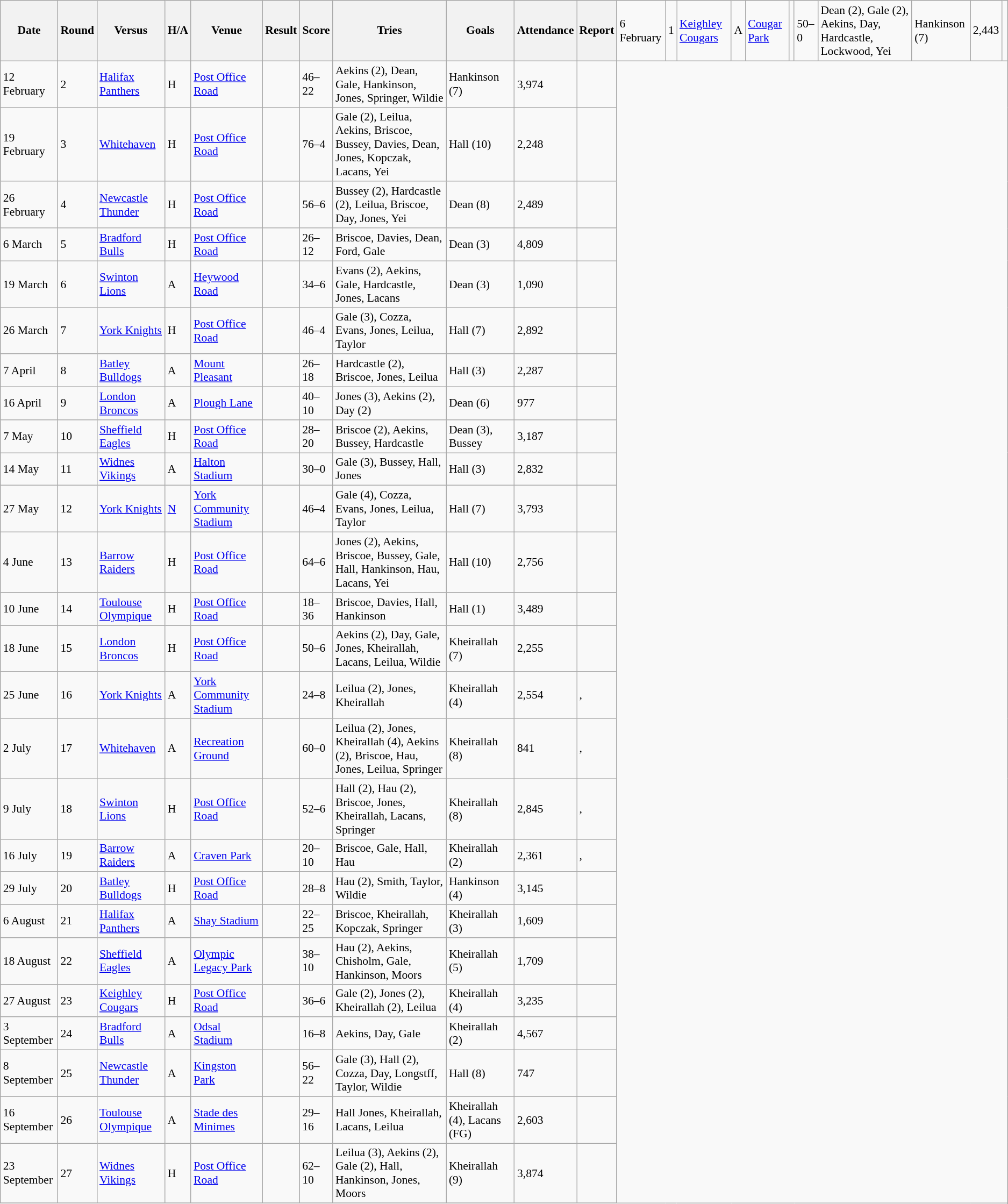<table class="wikitable defaultleft col2center col4center col7center col10right" style="font-size:90%;">
<tr>
<th>Date</th>
<th>Round</th>
<th>Versus</th>
<th>H/A</th>
<th>Venue</th>
<th>Result</th>
<th>Score</th>
<th>Tries</th>
<th>Goals</th>
<th>Attendance</th>
<th>Report</th>
<td>6 February</td>
<td>1</td>
<td> <a href='#'>Keighley Cougars</a></td>
<td>A</td>
<td><a href='#'>Cougar Park</a></td>
<td></td>
<td>50–0</td>
<td>Dean (2), Gale (2), Aekins, Day, Hardcastle, Lockwood, Yei</td>
<td>Hankinson (7)</td>
<td>2,443</td>
<td></td>
</tr>
<tr>
<td>12 February</td>
<td>2</td>
<td> <a href='#'>Halifax Panthers</a></td>
<td>H</td>
<td><a href='#'>Post Office Road</a></td>
<td></td>
<td>46–22</td>
<td>Aekins (2), Dean, Gale, Hankinson, Jones, Springer, Wildie</td>
<td>Hankinson (7)</td>
<td>3,974</td>
<td></td>
</tr>
<tr>
<td>19 February</td>
<td>3</td>
<td> <a href='#'>Whitehaven</a></td>
<td>H</td>
<td><a href='#'>Post Office Road</a></td>
<td></td>
<td>76–4</td>
<td>Gale (2), Leilua, Aekins, Briscoe, Bussey, Davies, Dean, Jones, Kopczak, Lacans, Yei</td>
<td>Hall (10)</td>
<td>2,248</td>
<td></td>
</tr>
<tr>
<td>26 February</td>
<td>4</td>
<td> <a href='#'>Newcastle Thunder</a></td>
<td>H</td>
<td><a href='#'>Post Office Road</a></td>
<td></td>
<td>56–6</td>
<td>Bussey (2), Hardcastle (2), Leilua, Briscoe, Day, Jones, Yei</td>
<td>Dean (8)</td>
<td>2,489</td>
<td></td>
</tr>
<tr>
<td>6 March</td>
<td>5</td>
<td> <a href='#'>Bradford Bulls</a></td>
<td>H</td>
<td><a href='#'>Post Office Road</a></td>
<td></td>
<td>26–12</td>
<td>Briscoe, Davies, Dean, Ford, Gale</td>
<td>Dean (3)</td>
<td>4,809</td>
<td></td>
</tr>
<tr>
<td>19 March</td>
<td>6</td>
<td> <a href='#'>Swinton Lions</a></td>
<td>A</td>
<td><a href='#'>Heywood Road</a></td>
<td></td>
<td>34–6</td>
<td>Evans (2), Aekins, Gale, Hardcastle, Jones, Lacans</td>
<td>Dean (3)</td>
<td>1,090</td>
<td></td>
</tr>
<tr>
<td>26 March</td>
<td>7</td>
<td> <a href='#'>York Knights</a></td>
<td>H</td>
<td><a href='#'>Post Office Road</a></td>
<td></td>
<td>46–4</td>
<td>Gale (3), Cozza, Evans, Jones, Leilua, Taylor</td>
<td>Hall (7)</td>
<td>2,892</td>
<td></td>
</tr>
<tr>
<td>7 April</td>
<td>8</td>
<td> <a href='#'>Batley Bulldogs</a></td>
<td>A</td>
<td><a href='#'>Mount Pleasant</a></td>
<td></td>
<td>26–18</td>
<td>Hardcastle (2), Briscoe, Jones, Leilua</td>
<td>Hall (3)</td>
<td>2,287</td>
<td></td>
</tr>
<tr>
<td>16 April</td>
<td>9</td>
<td> <a href='#'>London Broncos</a></td>
<td>A</td>
<td><a href='#'>Plough Lane</a></td>
<td></td>
<td>40–10</td>
<td>Jones (3), Aekins (2), Day (2)</td>
<td>Dean (6)</td>
<td>977</td>
<td></td>
</tr>
<tr>
<td>7 May</td>
<td>10</td>
<td> <a href='#'>Sheffield Eagles</a></td>
<td>H</td>
<td><a href='#'>Post Office Road</a></td>
<td></td>
<td>28–20</td>
<td>Briscoe (2), Aekins, Bussey, Hardcastle</td>
<td>Dean (3), Bussey</td>
<td>3,187</td>
<td></td>
</tr>
<tr>
<td>14 May</td>
<td>11</td>
<td> <a href='#'>Widnes Vikings</a></td>
<td>A</td>
<td><a href='#'>Halton Stadium</a></td>
<td></td>
<td>30–0</td>
<td>Gale (3), Bussey, Hall, Jones</td>
<td>Hall (3)</td>
<td>2,832</td>
<td></td>
</tr>
<tr>
<td>27 May</td>
<td>12</td>
<td> <a href='#'>York Knights</a></td>
<td><a href='#'>N</a></td>
<td><a href='#'>York Community Stadium</a></td>
<td></td>
<td>46–4</td>
<td>Gale (4), Cozza, Evans, Jones, Leilua, Taylor</td>
<td>Hall (7)</td>
<td>3,793</td>
<td></td>
</tr>
<tr>
<td>4 June</td>
<td>13</td>
<td> <a href='#'>Barrow Raiders</a></td>
<td>H</td>
<td><a href='#'>Post Office Road</a></td>
<td></td>
<td>64–6</td>
<td>Jones (2), Aekins, Briscoe, Bussey, Gale, Hall, Hankinson, Hau, Lacans, Yei</td>
<td>Hall (10)</td>
<td>2,756</td>
<td></td>
</tr>
<tr>
<td>10 June</td>
<td>14</td>
<td> <a href='#'>Toulouse Olympique</a></td>
<td>H</td>
<td><a href='#'>Post Office Road</a></td>
<td></td>
<td>18–36</td>
<td>Briscoe, Davies, Hall, Hankinson</td>
<td>Hall (1)</td>
<td>3,489</td>
<td></td>
</tr>
<tr>
<td>18 June</td>
<td>15</td>
<td> <a href='#'>London Broncos</a></td>
<td>H</td>
<td><a href='#'>Post Office Road</a></td>
<td></td>
<td>50–6</td>
<td>Aekins (2), Day, Gale, Jones, Kheirallah, Lacans, Leilua, Wildie</td>
<td>Kheirallah (7)</td>
<td>2,255</td>
<td></td>
</tr>
<tr>
<td>25 June</td>
<td>16</td>
<td> <a href='#'>York Knights</a></td>
<td>A</td>
<td><a href='#'>York Community Stadium</a></td>
<td></td>
<td>24–8</td>
<td>Leilua (2), Jones, Kheirallah</td>
<td>Kheirallah (4)</td>
<td>2,554</td>
<td>, </td>
</tr>
<tr>
<td>2 July</td>
<td>17</td>
<td> <a href='#'>Whitehaven</a></td>
<td>A</td>
<td><a href='#'>Recreation Ground</a></td>
<td></td>
<td>60–0</td>
<td>Leilua (2), Jones, Kheirallah (4), Aekins (2), Briscoe, Hau, Jones, Leilua, Springer</td>
<td>Kheirallah (8)</td>
<td>841</td>
<td>, </td>
</tr>
<tr>
<td>9 July</td>
<td>18</td>
<td> <a href='#'>Swinton Lions</a></td>
<td>H</td>
<td><a href='#'>Post Office Road</a></td>
<td></td>
<td>52–6</td>
<td>Hall (2), Hau (2), Briscoe, Jones, Kheirallah, Lacans, Springer</td>
<td>Kheirallah (8)</td>
<td>2,845</td>
<td>, </td>
</tr>
<tr>
<td>16 July</td>
<td>19</td>
<td> <a href='#'>Barrow Raiders</a></td>
<td>A</td>
<td><a href='#'>Craven Park</a></td>
<td></td>
<td>20–10</td>
<td>Briscoe, Gale, Hall, Hau</td>
<td>Kheirallah (2)</td>
<td>2,361</td>
<td>, </td>
</tr>
<tr>
<td>29 July</td>
<td>20</td>
<td> <a href='#'>Batley Bulldogs</a></td>
<td>H</td>
<td><a href='#'>Post Office Road</a></td>
<td></td>
<td>28–8</td>
<td>Hau (2), Smith, Taylor, Wildie</td>
<td>Hankinson (4)</td>
<td>3,145</td>
<td></td>
</tr>
<tr>
<td>6 August</td>
<td>21</td>
<td> <a href='#'>Halifax Panthers</a></td>
<td>A</td>
<td><a href='#'>Shay Stadium</a></td>
<td></td>
<td>22–25</td>
<td>Briscoe, Kheirallah, Kopczak, Springer</td>
<td>Kheirallah (3)</td>
<td>1,609</td>
<td></td>
</tr>
<tr>
<td>18 August</td>
<td>22</td>
<td> <a href='#'>Sheffield Eagles</a></td>
<td>A</td>
<td><a href='#'>Olympic Legacy Park</a></td>
<td></td>
<td>38–10</td>
<td>Hau (2), Aekins, Chisholm, Gale, Hankinson, Moors</td>
<td>Kheirallah (5)</td>
<td>1,709</td>
<td></td>
</tr>
<tr>
<td>27 August</td>
<td>23</td>
<td> <a href='#'>Keighley Cougars</a></td>
<td>H</td>
<td><a href='#'>Post Office Road</a></td>
<td></td>
<td>36–6</td>
<td>Gale (2), Jones (2), Kheirallah (2), Leilua</td>
<td>Kheirallah (4)</td>
<td>3,235</td>
<td></td>
</tr>
<tr>
<td>3 September</td>
<td>24</td>
<td> <a href='#'>Bradford Bulls</a></td>
<td>A</td>
<td><a href='#'>Odsal Stadium</a></td>
<td></td>
<td>16–8</td>
<td>Aekins, Day, Gale</td>
<td>Kheirallah (2)</td>
<td>4,567</td>
<td></td>
</tr>
<tr>
<td>8 September</td>
<td>25</td>
<td> <a href='#'>Newcastle Thunder</a></td>
<td>A</td>
<td><a href='#'>Kingston Park</a></td>
<td></td>
<td>56–22</td>
<td>Gale (3), Hall (2), Cozza, Day, Longstff, Taylor, Wildie</td>
<td>Hall (8)</td>
<td>747</td>
<td></td>
</tr>
<tr>
<td>16 September</td>
<td>26</td>
<td> <a href='#'>Toulouse Olympique</a></td>
<td>A</td>
<td><a href='#'>Stade des Minimes</a></td>
<td></td>
<td>29–16</td>
<td>Hall Jones, Kheirallah, Lacans, Leilua</td>
<td>Kheirallah (4), Lacans (FG)</td>
<td>2,603</td>
<td></td>
</tr>
<tr>
<td>23 September</td>
<td>27</td>
<td> <a href='#'>Widnes Vikings</a></td>
<td>H</td>
<td><a href='#'>Post Office Road</a></td>
<td></td>
<td>62–10</td>
<td>Leilua (3), Aekins (2), Gale (2), Hall, Hankinson, Jones, Moors</td>
<td>Kheirallah (9)</td>
<td>3,874</td>
<td></td>
</tr>
<tr>
</tr>
</table>
